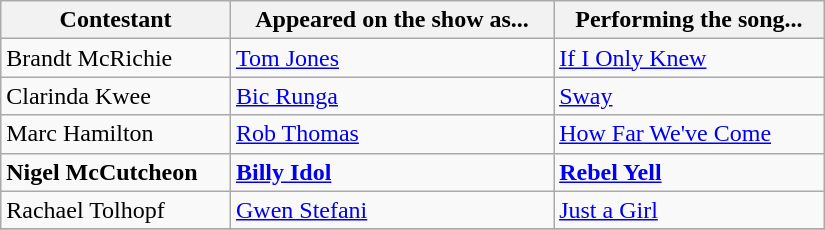<table class="wikitable" width="550px">
<tr>
<th align="left">Contestant</th>
<th align="left">Appeared on the show as...</th>
<th align="left">Performing the song...</th>
</tr>
<tr>
<td align="left">Brandt McRichie</td>
<td align="left"><a href='#'>Tom Jones</a></td>
<td align="left"><a href='#'>If I Only Knew</a></td>
</tr>
<tr>
<td align="left">Clarinda Kwee</td>
<td align="left"><a href='#'>Bic Runga</a></td>
<td align="left"><a href='#'>Sway</a></td>
</tr>
<tr>
<td align="left">Marc Hamilton</td>
<td align="left"><a href='#'>Rob Thomas</a></td>
<td align="left"><a href='#'>How Far We've Come</a></td>
</tr>
<tr>
<td align="left"><strong>Nigel McCutcheon</strong></td>
<td align="left"><strong><a href='#'>Billy Idol</a></strong></td>
<td align="left"><strong><a href='#'>Rebel Yell</a></strong></td>
</tr>
<tr>
<td align="left">Rachael Tolhopf</td>
<td align="left"><a href='#'>Gwen Stefani</a></td>
<td align="left"><a href='#'>Just a Girl</a></td>
</tr>
<tr>
</tr>
</table>
